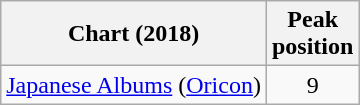<table class="wikitable">
<tr>
<th align="left">Chart (2018)</th>
<th style="text-align:center;">Peak<br>position</th>
</tr>
<tr>
<td align="left"><a href='#'>Japanese Albums</a> (<a href='#'>Oricon</a>)</td>
<td style="text-align:center;">9</td>
</tr>
</table>
